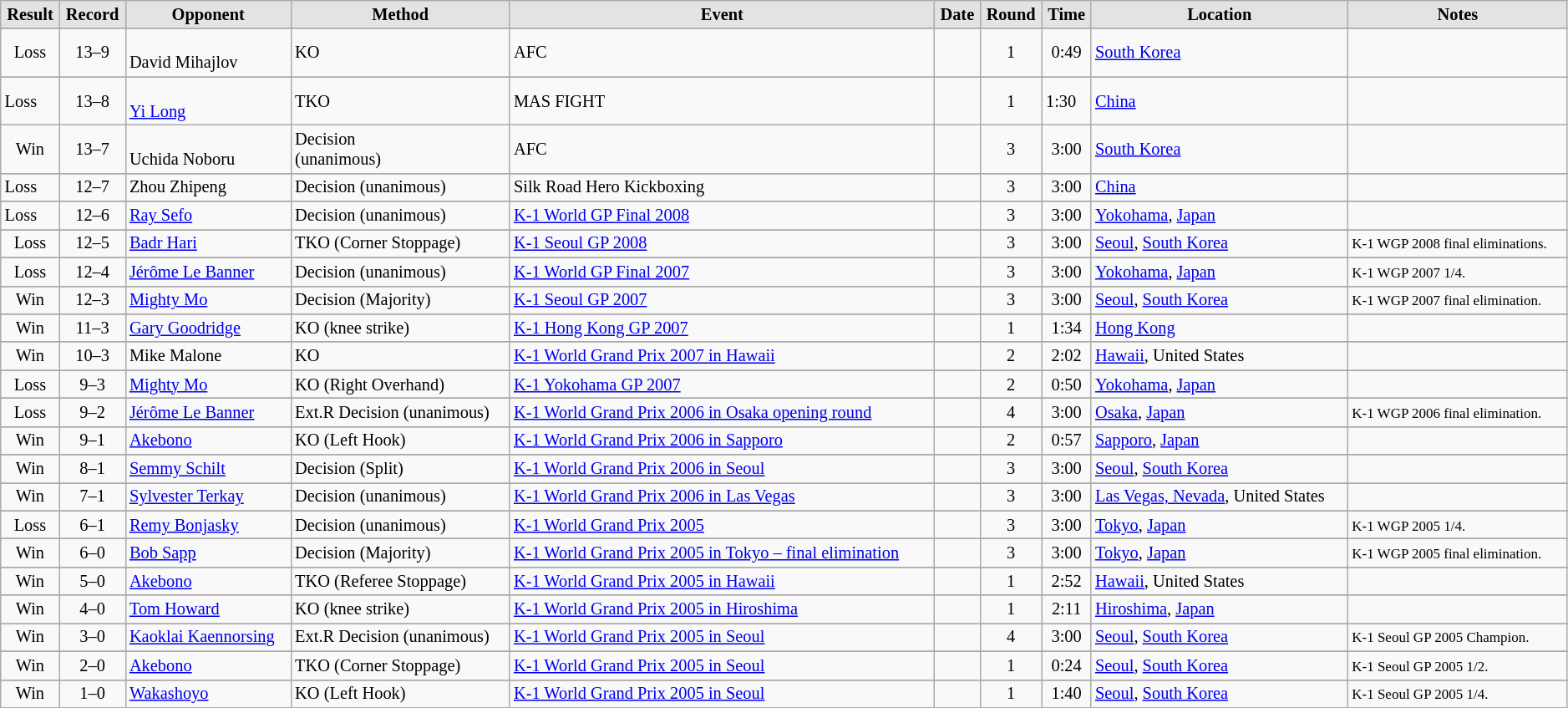<table class="wikitable sortable" style="font-size: 85%; text-align: left;" width="99%">
<tr>
<th style="border-style: none none solid solid; background: #e3e3e3">Result</th>
<th style="border-style: none none solid solid; background: #e3e3e3">Record</th>
<th style="border-style: none none solid solid; background: #e3e3e3"><strong>Opponent</strong></th>
<th style="border-style: none none solid solid; background: #e3e3e3"><strong>Method</strong></th>
<th style="border-style: none none solid solid; background: #e3e3e3"><strong>Event</strong></th>
<th style="border-style: none none solid solid; background: #e3e3e3"><strong>Date</strong></th>
<th style="border-style: none none solid solid; background: #e3e3e3"><strong>Round</strong></th>
<th style="border-style: none none solid solid; background: #e3e3e3"><strong>Time</strong></th>
<th style="border-style: none none solid solid; background: #e3e3e3"><strong>Location</strong></th>
<th style="border-style: none none solid solid; background: #e3e3e3"><strong>Notes</strong></th>
</tr>
<tr>
</tr>
<tr align="center">
<td>Loss</td>
<td align="center">13–9</td>
<td align="left"><br>David Mihajlov</td>
<td align="left">KO</td>
<td align="left">AFC</td>
<td align="left"><br></td>
<td align="center">1</td>
<td align="center">0:49</td>
<td align="left"> <a href='#'>South Korea</a></td>
<td align="left"></td>
</tr>
<tr>
</tr>
<tr aligns="center">
<td>Loss</td>
<td align="center">13–8</td>
<td align="left"><br><a href='#'>Yi Long</a></td>
<td align="left">TKO</td>
<td align="left">MAS FIGHT</td>
<td align="left"></td>
<td align="center">1</td>
<td aling="center">1:30</td>
<td align="left"><a href='#'>China</a></td>
</tr>
<tr align="center">
<td>Win</td>
<td align="center">13–7</td>
<td align="left"><br>Uchida Noboru</td>
<td align="left">Decision<br>(unanimous)</td>
<td align="left">AFC</td>
<td align="left"><br></td>
<td align="center">3</td>
<td align="center">3:00</td>
<td align="left"> <a href='#'>South Korea</a></td>
<td align="Dleft"></td>
</tr>
<tr>
</tr>
<tr aligns="center">
<td>Loss</td>
<td align="center">12–7</td>
<td align="left"> Zhou Zhipeng</td>
<td align="left">Decision (unanimous)</td>
<td align="left">Silk Road Hero Kickboxing</td>
<td align="left"></td>
<td align="center">3</td>
<td align="center">3:00</td>
<td align="left"> <a href='#'>China</a></td>
<td align="Dleft"></td>
</tr>
<tr>
</tr>
<tr aligns="center">
<td>Loss</td>
<td align="center">12–6</td>
<td align="left"> <a href='#'>Ray Sefo</a></td>
<td align="left">Decision (unanimous)</td>
<td align="left"><a href='#'>K-1 World GP Final 2008</a></td>
<td align="left"></td>
<td align="center">3</td>
<td align="center">3:00</td>
<td align="left"> <a href='#'>Yokohama</a>, <a href='#'>Japan</a></td>
<td align="left"></td>
</tr>
<tr>
</tr>
<tr align="center">
<td>Loss</td>
<td align="center">12–5</td>
<td align="left"> <a href='#'>Badr Hari</a></td>
<td align="left">TKO (Corner Stoppage)</td>
<td align="left"><a href='#'>K-1 Seoul GP 2008</a></td>
<td align="left"></td>
<td align="center">3</td>
<td align="center">3:00</td>
<td align="left"> <a href='#'>Seoul</a>, <a href='#'>South Korea</a></td>
<td align="left"><small>K-1 WGP 2008 final eliminations.</small></td>
</tr>
<tr>
</tr>
<tr align="center">
<td>Loss</td>
<td align="center">12–4</td>
<td align="left"> <a href='#'>Jérôme Le Banner</a></td>
<td align="left">Decision (unanimous)</td>
<td align="left"><a href='#'>K-1 World GP Final 2007</a></td>
<td align="left"></td>
<td align="center">3</td>
<td align="center">3:00</td>
<td align="left"> <a href='#'>Yokohama</a>, <a href='#'>Japan</a></td>
<td align="left"><small>K-1 WGP 2007 1/4.</small></td>
</tr>
<tr>
</tr>
<tr align="center">
<td>Win</td>
<td align="center">12–3</td>
<td align="left"> <a href='#'>Mighty Mo</a></td>
<td align="left">Decision (Majority)</td>
<td align="left"><a href='#'>K-1 Seoul GP 2007</a></td>
<td align="left"></td>
<td align="center">3</td>
<td align="center">3:00</td>
<td align="left"> <a href='#'>Seoul</a>, <a href='#'>South Korea</a></td>
<td align="left"><small>K-1 WGP 2007 final elimination.</small></td>
</tr>
<tr>
</tr>
<tr align="center">
<td>Win</td>
<td align="center">11–3</td>
<td align="left"> <a href='#'>Gary Goodridge</a></td>
<td align="left">KO (knee strike)</td>
<td align="left"><a href='#'>K-1 Hong Kong GP 2007</a></td>
<td align="left"></td>
<td align="center">1</td>
<td align="center">1:34</td>
<td align="left"> <a href='#'>Hong Kong</a></td>
<td></td>
</tr>
<tr>
</tr>
<tr align="center">
<td>Win</td>
<td align="center">10–3</td>
<td align="left"> Mike Malone</td>
<td align="left">KO</td>
<td align="left"><a href='#'>K-1 World Grand Prix 2007 in Hawaii</a></td>
<td align="left"></td>
<td align="center">2</td>
<td align="center">2:02</td>
<td align="left"> <a href='#'>Hawaii</a>, United States</td>
<td></td>
</tr>
<tr>
</tr>
<tr align="center">
<td>Loss</td>
<td align="center">9–3</td>
<td align="left"> <a href='#'>Mighty Mo</a></td>
<td align="left">KO (Right Overhand)</td>
<td align="left"><a href='#'>K-1 Yokohama GP 2007</a></td>
<td align="left"></td>
<td align="center">2</td>
<td align="center">0:50</td>
<td align="left"> <a href='#'>Yokohama</a>, <a href='#'>Japan</a></td>
<td></td>
</tr>
<tr>
</tr>
<tr align="center">
<td>Loss</td>
<td align="center">9–2</td>
<td align="left"> <a href='#'>Jérôme Le Banner</a></td>
<td align="left">Ext.R Decision (unanimous)</td>
<td align="left"><a href='#'>K-1 World Grand Prix 2006 in Osaka opening round</a></td>
<td align="left"></td>
<td align="center">4</td>
<td align="center">3:00</td>
<td align="left"> <a href='#'>Osaka</a>, <a href='#'>Japan</a></td>
<td align="left"><small>K-1 WGP 2006 final elimination.</small></td>
</tr>
<tr>
</tr>
<tr align="center">
<td>Win</td>
<td align="center">9–1</td>
<td align="left"> <a href='#'>Akebono</a></td>
<td align="left">KO (Left Hook)</td>
<td align="left"><a href='#'>K-1 World Grand Prix 2006 in Sapporo</a></td>
<td align="left"></td>
<td align="center">2</td>
<td align="center">0:57</td>
<td align="left"> <a href='#'>Sapporo</a>, <a href='#'>Japan</a></td>
<td></td>
</tr>
<tr>
</tr>
<tr align="center">
<td>Win</td>
<td align="center">8–1</td>
<td align="left"> <a href='#'>Semmy Schilt</a></td>
<td align="left">Decision (Split)</td>
<td align="left"><a href='#'>K-1 World Grand Prix 2006 in Seoul</a></td>
<td align="left"></td>
<td align="center">3</td>
<td align="center">3:00</td>
<td align="left"> <a href='#'>Seoul</a>, <a href='#'>South Korea</a></td>
<td></td>
</tr>
<tr>
</tr>
<tr align="center">
<td>Win</td>
<td align="center">7–1</td>
<td align="left"> <a href='#'>Sylvester Terkay</a></td>
<td align="left">Decision (unanimous)</td>
<td align="left"><a href='#'>K-1 World Grand Prix 2006 in Las Vegas</a></td>
<td align="left"></td>
<td align="center">3</td>
<td align="center">3:00</td>
<td align="left"> <a href='#'>Las Vegas, Nevada</a>, United States</td>
<td></td>
</tr>
<tr>
</tr>
<tr align="center">
<td> Loss</td>
<td align="center">6–1</td>
<td align="left"> <a href='#'>Remy Bonjasky</a></td>
<td align="left">Decision (unanimous)</td>
<td align="left"><a href='#'>K-1 World Grand Prix 2005</a></td>
<td align="left"></td>
<td align="center">3</td>
<td align="center">3:00</td>
<td align="left"> <a href='#'>Tokyo</a>, <a href='#'>Japan</a></td>
<td align="left"><small>K-1 WGP 2005 1/4.</small></td>
</tr>
<tr>
</tr>
<tr align="center">
<td>Win</td>
<td align="center">6–0</td>
<td align="left"> <a href='#'>Bob Sapp</a></td>
<td align="left">Decision (Majority)</td>
<td align="left"><a href='#'>K-1 World Grand Prix 2005 in Tokyo – final elimination</a></td>
<td align="left"></td>
<td align="center">3</td>
<td align="center">3:00</td>
<td align="left"> <a href='#'>Tokyo</a>, <a href='#'>Japan</a></td>
<td align="left"><small>K-1 WGP 2005 final elimination.</small></td>
</tr>
<tr>
</tr>
<tr align="center">
<td>Win</td>
<td align="center">5–0</td>
<td align="left"> <a href='#'>Akebono</a></td>
<td align="left">TKO (Referee Stoppage)</td>
<td align="left"><a href='#'>K-1 World Grand Prix 2005 in Hawaii</a></td>
<td align="left"></td>
<td align="center">1</td>
<td align="center">2:52</td>
<td align="left"> <a href='#'>Hawaii</a>, United States</td>
<td></td>
</tr>
<tr>
</tr>
<tr align="center">
<td>Win</td>
<td align="center">4–0</td>
<td align="left"> <a href='#'>Tom Howard</a></td>
<td align="left">KO (knee strike)</td>
<td align="left"><a href='#'>K-1 World Grand Prix 2005 in Hiroshima</a></td>
<td align="left"></td>
<td align="center">1</td>
<td align="center">2:11</td>
<td align="left"> <a href='#'>Hiroshima</a>, <a href='#'>Japan</a></td>
<td></td>
</tr>
<tr>
</tr>
<tr align="center">
<td>Win</td>
<td align="center">3–0</td>
<td align="left"> <a href='#'>Kaoklai Kaennorsing</a></td>
<td align="left">Ext.R Decision (unanimous)</td>
<td align="left"><a href='#'>K-1 World Grand Prix 2005 in Seoul</a></td>
<td align="left"></td>
<td align="center">4</td>
<td align="center">3:00</td>
<td align="left"> <a href='#'>Seoul</a>, <a href='#'>South Korea</a></td>
<td align="left"><small>K-1 Seoul GP 2005 Champion.</small></td>
</tr>
<tr>
</tr>
<tr align="center">
<td>Win</td>
<td align="center">2–0</td>
<td align="left"> <a href='#'>Akebono</a></td>
<td align="left">TKO (Corner Stoppage)</td>
<td align="left"><a href='#'>K-1 World Grand Prix 2005 in Seoul</a></td>
<td align="left"></td>
<td align="center">1</td>
<td align="center">0:24</td>
<td align="left"> <a href='#'>Seoul</a>, <a href='#'>South Korea</a></td>
<td align="left"><small>K-1 Seoul GP 2005 1/2.</small></td>
</tr>
<tr>
</tr>
<tr align="center">
<td>Win</td>
<td align="center">1–0</td>
<td align="left"> <a href='#'>Wakashoyo</a></td>
<td align="left">KO (Left Hook)</td>
<td align="left"><a href='#'>K-1 World Grand Prix 2005 in Seoul</a></td>
<td align="left"></td>
<td align="center">1</td>
<td align="center">1:40</td>
<td align="left"> <a href='#'>Seoul</a>, <a href='#'>South Korea</a></td>
<td align="left"><small>K-1 Seoul GP 2005 1/4.</small></td>
</tr>
<tr>
</tr>
</table>
